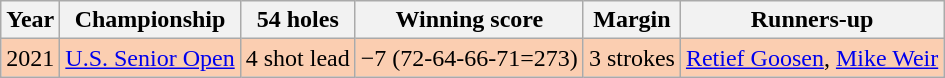<table class="wikitable">
<tr>
<th>Year</th>
<th>Championship</th>
<th>54 holes</th>
<th>Winning score</th>
<th>Margin</th>
<th>Runners-up</th>
</tr>
<tr style="background:#FBCEB1;">
<td>2021</td>
<td><a href='#'>U.S. Senior Open</a></td>
<td>4 shot lead</td>
<td>−7 (72-64-66-71=273)</td>
<td>3 strokes</td>
<td> <a href='#'>Retief Goosen</a>,  <a href='#'>Mike Weir</a></td>
</tr>
</table>
